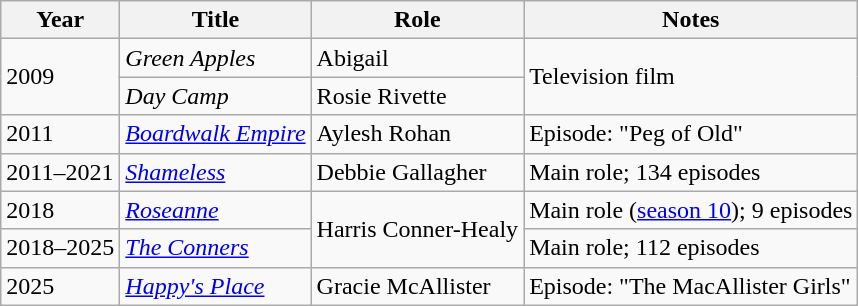<table class="wikitable sortable">
<tr>
<th>Year</th>
<th>Title</th>
<th>Role</th>
<th class="unsortable">Notes</th>
</tr>
<tr>
<td rowspan="2">2009</td>
<td><em>Green Apples</em></td>
<td>Abigail</td>
<td rowspan="2">Television film</td>
</tr>
<tr>
<td><em>Day Camp</em></td>
<td>Rosie Rivette</td>
</tr>
<tr>
<td>2011</td>
<td><em><a href='#'>Boardwalk Empire</a></em></td>
<td>Aylesh Rohan</td>
<td>Episode: "Peg of Old"</td>
</tr>
<tr>
<td>2011–2021</td>
<td><em><a href='#'>Shameless</a></em></td>
<td>Debbie Gallagher</td>
<td>Main role; 134 episodes</td>
</tr>
<tr>
<td>2018</td>
<td><em><a href='#'>Roseanne</a></em></td>
<td rowspan="2">Harris Conner-Healy</td>
<td>Main role (<a href='#'>season 10</a>); 9 episodes</td>
</tr>
<tr>
<td>2018–2025</td>
<td><em><a href='#'>The Conners</a></em></td>
<td>Main role; 112 episodes</td>
</tr>
<tr>
<td>2025</td>
<td><em><a href='#'>Happy's Place</a></em></td>
<td>Gracie McAllister</td>
<td>Episode: "The MacAllister Girls"</td>
</tr>
</table>
